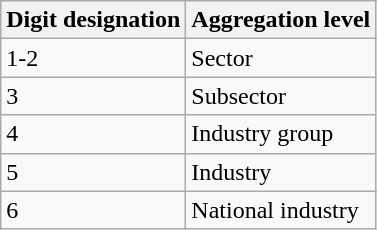<table class="wikitable" style="display: inline-table;">
<tr>
<th>Digit designation</th>
<th>Aggregation level</th>
</tr>
<tr>
<td>1-2</td>
<td>Sector</td>
</tr>
<tr>
<td>3</td>
<td>Subsector</td>
</tr>
<tr>
<td>4</td>
<td>Industry group</td>
</tr>
<tr>
<td>5</td>
<td>Industry</td>
</tr>
<tr>
<td>6</td>
<td>National industry</td>
</tr>
</table>
